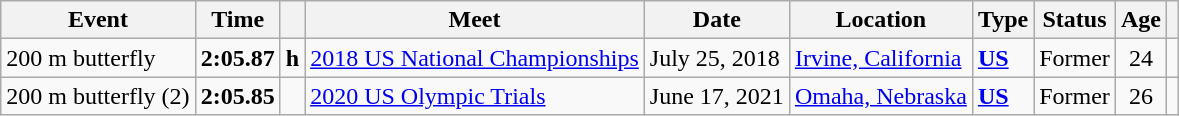<table class="wikitable">
<tr>
<th>Event</th>
<th>Time</th>
<th></th>
<th>Meet</th>
<th>Date</th>
<th>Location</th>
<th>Type</th>
<th>Status</th>
<th>Age</th>
<th></th>
</tr>
<tr>
<td>200 m butterfly</td>
<td style="text-align:center;"><strong>2:05.87</strong></td>
<td><strong>h</strong></td>
<td><a href='#'>2018 US National Championships</a></td>
<td>July 25, 2018</td>
<td><a href='#'>Irvine, California</a></td>
<td><strong><a href='#'>US</a></strong></td>
<td>Former</td>
<td style="text-align:center;">24</td>
<td style="text-align:center;"></td>
</tr>
<tr>
<td>200 m butterfly (2)</td>
<td style="text-align:center;"><strong>2:05.85</strong></td>
<td></td>
<td><a href='#'>2020 US Olympic Trials</a></td>
<td>June 17, 2021</td>
<td><a href='#'>Omaha, Nebraska</a></td>
<td><strong><a href='#'>US</a></strong></td>
<td>Former</td>
<td style="text-align:center;">26</td>
<td style="text-align:center;"></td>
</tr>
</table>
